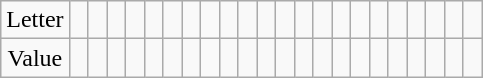<table class="wikitable" style="text-align: center;">
<tr>
<td>Letter</td>
<td style="font-size: 180%;"></td>
<td style="font-size: 180%;"></td>
<td style="font-size: 180%;"></td>
<td style="font-size: 180%;"></td>
<td style="font-size: 180%;"></td>
<td style="font-size: 180%;"></td>
<td style="font-size: 180%;"></td>
<td style="font-size: 180%;"></td>
<td style="font-size: 180%;"></td>
<td style="font-size: 180%;"></td>
<td style="font-size: 180%;"></td>
<td style="font-size: 180%;"></td>
<td style="font-size: 180%;"></td>
<td style="font-size: 180%;"></td>
<td style="font-size: 180%;"></td>
<td style="font-size: 180%;"></td>
<td style="font-size: 180%;"></td>
<td style="font-size: 180%;"></td>
<td style="font-size: 180%;"></td>
<td style="font-size: 180%;"></td>
<td style="font-size: 180%;"></td>
<td style="font-size: 180%;"></td>
</tr>
<tr>
<td>Value</td>
<td></td>
<td><br> </td>
<td><br> </td>
<td><br> </td>
<td></td>
<td></td>
<td></td>
<td></td>
<td></td>
<td></td>
<td><br> </td>
<td></td>
<td></td>
<td></td>
<td></td>
<td></td>
<td><br> </td>
<td></td>
<td></td>
<td></td>
<td><br> </td>
<td><br> </td>
</tr>
</table>
